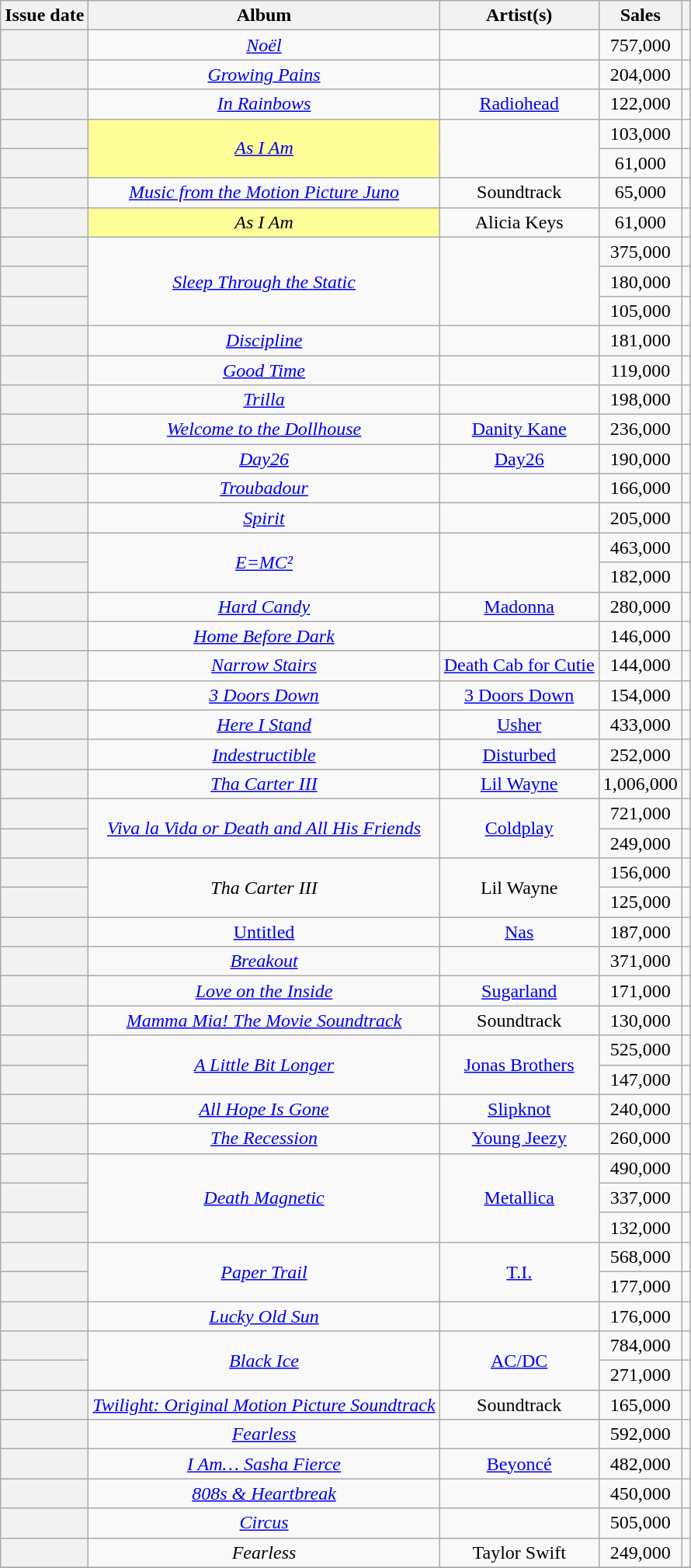<table class="wikitable sortable plainrowheaders" style="text-align: center">
<tr>
<th scope=col>Issue date</th>
<th scope=col>Album</th>
<th scope=col>Artist(s)</th>
<th scope=col>Sales</th>
<th scope=col class="unsortable"></th>
</tr>
<tr>
<th scope="row"></th>
<td><em><a href='#'>Noël</a></em></td>
<td></td>
<td>757,000</td>
<td></td>
</tr>
<tr>
<th scope="row"></th>
<td><em><a href='#'>Growing Pains</a></em></td>
<td></td>
<td>204,000</td>
<td></td>
</tr>
<tr>
<th scope="row"></th>
<td><em><a href='#'>In Rainbows</a></em></td>
<td><a href='#'>Radiohead</a></td>
<td>122,000</td>
<td></td>
</tr>
<tr>
<th scope="row"></th>
<td bgcolor=#FFFF99 style="text-align: center;" rowspan="2"><em><a href='#'>As I Am</a></em> </td>
<td rowspan="2"></td>
<td rowspan="1">103,000</td>
<td></td>
</tr>
<tr>
<th scope="row"></th>
<td rowspan="1">61,000</td>
<td></td>
</tr>
<tr>
<th scope="row"></th>
<td><em><a href='#'>Music from the Motion Picture Juno</a></em></td>
<td>Soundtrack</td>
<td>65,000</td>
<td></td>
</tr>
<tr>
<th scope="row"></th>
<td bgcolor=#FFFF99 style="text-align: center;"><em>As I Am</em> </td>
<td data-sort-value="Keys, Alicia">Alicia Keys</td>
<td>61,000</td>
<td></td>
</tr>
<tr>
<th scope="row"></th>
<td rowspan="3"><em><a href='#'>Sleep Through the Static</a></em></td>
<td rowspan="3"></td>
<td rowspan="1">375,000</td>
<td></td>
</tr>
<tr>
<th scope="row"></th>
<td rowspan="1">180,000</td>
<td></td>
</tr>
<tr>
<th scope="row"></th>
<td rowspan="1">105,000</td>
<td></td>
</tr>
<tr>
<th scope="row"></th>
<td><em><a href='#'>Discipline</a></em></td>
<td></td>
<td>181,000</td>
<td></td>
</tr>
<tr>
<th scope="row"></th>
<td><em><a href='#'>Good Time</a></em></td>
<td></td>
<td>119,000</td>
<td></td>
</tr>
<tr>
<th scope="row"></th>
<td><em><a href='#'>Trilla</a></em></td>
<td></td>
<td>198,000</td>
<td></td>
</tr>
<tr>
<th scope="row"></th>
<td><em><a href='#'>Welcome to the Dollhouse</a></em></td>
<td><a href='#'>Danity Kane</a></td>
<td>236,000</td>
<td></td>
</tr>
<tr>
<th scope="row"></th>
<td><em><a href='#'>Day26</a></em></td>
<td><a href='#'>Day26</a></td>
<td>190,000</td>
<td></td>
</tr>
<tr>
<th scope="row"></th>
<td><em><a href='#'>Troubadour</a></em></td>
<td></td>
<td rowspan="1">166,000</td>
<td></td>
</tr>
<tr>
<th scope="row"></th>
<td><em><a href='#'>Spirit</a></em></td>
<td></td>
<td rowspan="1">205,000</td>
<td></td>
</tr>
<tr>
<th scope="row"></th>
<td rowspan="2"><em><a href='#'>E=MC²</a></em></td>
<td rowspan="2"></td>
<td rowspan="1">463,000</td>
<td></td>
</tr>
<tr>
<th scope="row"></th>
<td rowspan="1">182,000</td>
<td></td>
</tr>
<tr>
<th scope="row"></th>
<td><em><a href='#'>Hard Candy</a></em></td>
<td><a href='#'>Madonna</a></td>
<td>280,000</td>
<td></td>
</tr>
<tr>
<th scope="row"></th>
<td><em><a href='#'>Home Before Dark</a></em></td>
<td></td>
<td>146,000</td>
<td></td>
</tr>
<tr>
<th scope="row"></th>
<td><em><a href='#'>Narrow Stairs</a></em></td>
<td><a href='#'>Death Cab for Cutie</a></td>
<td>144,000</td>
<td></td>
</tr>
<tr>
<th scope="row"></th>
<td><em><a href='#'>3 Doors Down</a></em></td>
<td data-sort-value="Three Doors Down"><a href='#'>3 Doors Down</a></td>
<td>154,000</td>
<td></td>
</tr>
<tr>
<th scope="row"></th>
<td><em><a href='#'>Here I Stand</a></em></td>
<td><a href='#'>Usher</a></td>
<td>433,000</td>
<td></td>
</tr>
<tr>
<th scope="row"></th>
<td><em><a href='#'>Indestructible</a></em></td>
<td><a href='#'>Disturbed</a></td>
<td>252,000</td>
<td></td>
</tr>
<tr>
<th scope="row"></th>
<td><em><a href='#'>Tha Carter III</a></em></td>
<td><a href='#'>Lil Wayne</a></td>
<td>1,006,000</td>
<td></td>
</tr>
<tr>
<th scope="row"></th>
<td rowspan="2"><em><a href='#'>Viva la Vida or Death and All His Friends</a></em></td>
<td rowspan="2"><a href='#'>Coldplay</a></td>
<td rowspan="1">721,000</td>
<td></td>
</tr>
<tr>
<th scope="row"></th>
<td rowspan="1">249,000</td>
<td></td>
</tr>
<tr>
<th scope="row"></th>
<td rowspan="2"><em>Tha Carter III</em></td>
<td rowspan="2">Lil Wayne</td>
<td rowspan="1">156,000</td>
<td></td>
</tr>
<tr>
<th scope="row"></th>
<td rowspan="1">125,000</td>
<td></td>
</tr>
<tr>
<th scope="row"></th>
<td><a href='#'>Untitled</a></td>
<td><a href='#'>Nas</a></td>
<td>187,000</td>
<td></td>
</tr>
<tr>
<th scope="row"></th>
<td><em><a href='#'>Breakout</a></em></td>
<td></td>
<td>371,000</td>
<td></td>
</tr>
<tr>
<th scope="row"></th>
<td><em><a href='#'>Love on the Inside</a></em></td>
<td><a href='#'>Sugarland</a></td>
<td>171,000</td>
<td></td>
</tr>
<tr>
<th scope="row"></th>
<td><em><a href='#'>Mamma Mia! The Movie Soundtrack</a></em></td>
<td>Soundtrack</td>
<td>130,000</td>
<td></td>
</tr>
<tr>
<th scope="row"></th>
<td rowspan="2"><em><a href='#'>A Little Bit Longer</a></em></td>
<td rowspan="2"><a href='#'>Jonas Brothers</a></td>
<td rowspan="1">525,000</td>
<td></td>
</tr>
<tr>
<th scope="row"></th>
<td rowspan="1">147,000</td>
<td></td>
</tr>
<tr>
<th scope="row"></th>
<td><em><a href='#'>All Hope Is Gone</a></em></td>
<td><a href='#'>Slipknot</a></td>
<td>240,000</td>
<td></td>
</tr>
<tr>
<th scope="row"></th>
<td><em><a href='#'>The Recession</a></em></td>
<td><a href='#'>Young Jeezy</a></td>
<td>260,000</td>
<td></td>
</tr>
<tr>
<th scope="row"></th>
<td rowspan="3"><em><a href='#'>Death Magnetic</a></em></td>
<td rowspan="3"><a href='#'>Metallica</a></td>
<td rowspan="1">490,000</td>
<td></td>
</tr>
<tr>
<th scope="row"></th>
<td rowspan="1">337,000</td>
<td></td>
</tr>
<tr>
<th scope="row"></th>
<td rowspan="1">132,000</td>
<td></td>
</tr>
<tr>
<th scope="row"></th>
<td rowspan="2"><em><a href='#'>Paper Trail</a></em></td>
<td rowspan="2"><a href='#'>T.I.</a></td>
<td rowspan="1">568,000</td>
<td></td>
</tr>
<tr>
<th scope="row"></th>
<td rowspan="1">177,000</td>
<td></td>
</tr>
<tr>
<th scope="row"></th>
<td><em><a href='#'>Lucky Old Sun</a></em></td>
<td></td>
<td>176,000</td>
<td></td>
</tr>
<tr>
<th scope="row"></th>
<td rowspan="2"><em><a href='#'>Black Ice</a></em></td>
<td rowspan="2"><a href='#'>AC/DC</a></td>
<td rowspan="1">784,000</td>
<td></td>
</tr>
<tr>
<th scope="row"></th>
<td rowspan="1">271,000</td>
<td></td>
</tr>
<tr>
<th scope="row"></th>
<td><em><a href='#'>Twilight: Original Motion Picture Soundtrack</a></em></td>
<td>Soundtrack</td>
<td>165,000</td>
<td></td>
</tr>
<tr>
<th scope="row"></th>
<td><em><a href='#'>Fearless</a></em></td>
<td></td>
<td>592,000</td>
<td></td>
</tr>
<tr>
<th scope="row"></th>
<td><em><a href='#'>I Am… Sasha Fierce</a></em></td>
<td><a href='#'>Beyoncé</a></td>
<td>482,000</td>
<td></td>
</tr>
<tr>
<th scope="row"></th>
<td><em><a href='#'>808s & Heartbreak</a></em></td>
<td></td>
<td>450,000</td>
<td></td>
</tr>
<tr>
<th scope="row"></th>
<td><em><a href='#'>Circus</a></em></td>
<td></td>
<td>505,000</td>
<td></td>
</tr>
<tr>
<th scope="row"></th>
<td><em>Fearless</em></td>
<td data-sort-value="Swift, Taylor">Taylor Swift</td>
<td>249,000</td>
<td></td>
</tr>
<tr>
</tr>
</table>
